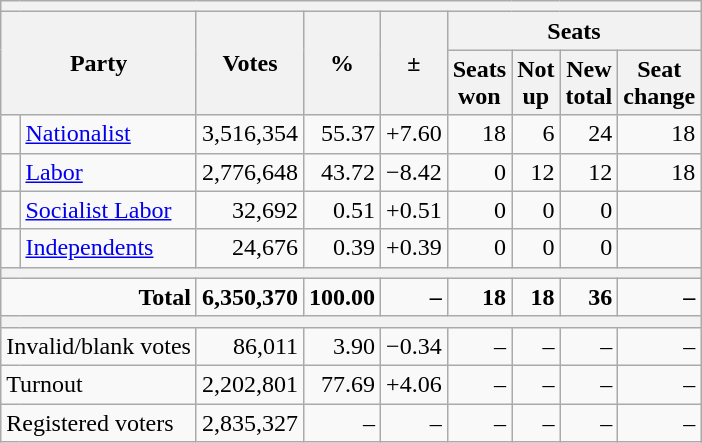<table class="wikitable sortable tpl-blanktable" style="text-align:right; margin-bottom:0">
<tr>
<th colspan="9"></th>
</tr>
<tr>
<th colspan="2" rowspan="2">Party</th>
<th rowspan="2">Votes</th>
<th rowspan="2">%</th>
<th rowspan="2">±</th>
<th colspan="4">Seats</th>
</tr>
<tr>
<th>Seats<br>won</th>
<th>Not<br>up</th>
<th>New<br>total</th>
<th>Seat<br>change</th>
</tr>
<tr>
<td> </td>
<td style="text-align:left;"><a href='#'>Nationalist</a></td>
<td>3,516,354</td>
<td>55.37</td>
<td>+7.60</td>
<td>18</td>
<td>6</td>
<td>24</td>
<td> 18</td>
</tr>
<tr>
<td> </td>
<td style="text-align:left;"><a href='#'>Labor</a></td>
<td>2,776,648</td>
<td>43.72</td>
<td>−8.42</td>
<td>0</td>
<td>12</td>
<td>12</td>
<td> 18</td>
</tr>
<tr>
<td> </td>
<td style="text-align:left;"><a href='#'>Socialist Labor</a></td>
<td>32,692</td>
<td>0.51</td>
<td>+0.51</td>
<td>0</td>
<td>0</td>
<td>0</td>
<td></td>
</tr>
<tr>
<td> </td>
<td style="text-align:left;"><a href='#'>Independents</a></td>
<td>24,676</td>
<td>0.39</td>
<td>+0.39</td>
<td>0</td>
<td>0</td>
<td>0</td>
<td></td>
</tr>
<tr>
<th colspan=9></th>
</tr>
<tr>
<td colspan="2"><strong>Total</strong></td>
<td><strong>6,350,370</strong></td>
<td><strong>100.00</strong></td>
<td><strong>–</strong></td>
<td><strong>18</strong></td>
<td><strong>18</strong></td>
<td><strong>36</strong></td>
<td><strong>–</strong></td>
</tr>
<tr>
<th colspan=9></th>
</tr>
<tr>
<td colspan="2" align=left>Invalid/blank votes</td>
<td>86,011</td>
<td>3.90</td>
<td>−0.34</td>
<td>–</td>
<td>–</td>
<td>–</td>
<td>–</td>
</tr>
<tr>
<td colspan="2" align=left>Turnout</td>
<td>2,202,801</td>
<td>77.69</td>
<td>+4.06</td>
<td>–</td>
<td>–</td>
<td>–</td>
<td>–</td>
</tr>
<tr>
<td colspan="2" align=left>Registered voters</td>
<td>2,835,327</td>
<td>–</td>
<td>–</td>
<td>–</td>
<td>–</td>
<td>–</td>
<td>–</td>
</tr>
</table>
